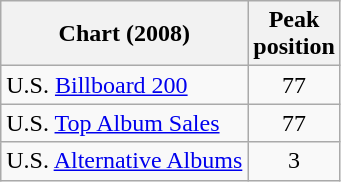<table class="wikitable">
<tr>
<th>Chart (2008)</th>
<th>Peak<br>position</th>
</tr>
<tr>
<td>U.S. <a href='#'>Billboard 200</a></td>
<td align="center">77</td>
</tr>
<tr>
<td>U.S. <a href='#'>Top Album Sales</a></td>
<td align="center">77</td>
</tr>
<tr>
<td>U.S. <a href='#'>Alternative Albums</a></td>
<td align="center">3</td>
</tr>
</table>
